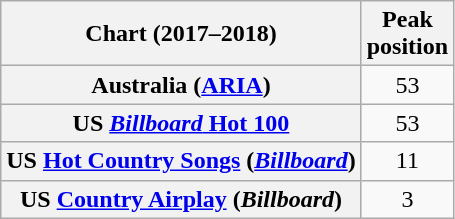<table class="wikitable sortable plainrowheaders" style="text-align:center">
<tr>
<th>Chart (2017–2018)</th>
<th>Peak<br>position</th>
</tr>
<tr>
<th scope="row">Australia (<a href='#'>ARIA</a>)</th>
<td>53</td>
</tr>
<tr>
<th scope="row">US <a href='#'><em>Billboard</em> Hot 100</a></th>
<td>53</td>
</tr>
<tr>
<th scope="row">US <a href='#'>Hot Country Songs</a> (<em><a href='#'>Billboard</a></em>)</th>
<td>11</td>
</tr>
<tr>
<th scope="row">US <a href='#'>Country Airplay</a> (<em>Billboard</em>)</th>
<td>3</td>
</tr>
</table>
